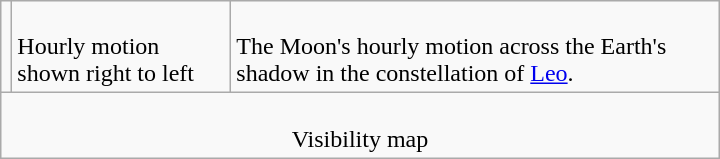<table class=wikitable width=480>
<tr>
<td></td>
<td><br>Hourly motion shown right to left</td>
<td><br>The Moon's hourly motion across the Earth's shadow in the constellation of <a href='#'>Leo</a>.</td>
</tr>
<tr align=center>
<td colspan=3><br>Visibility map</td>
</tr>
</table>
